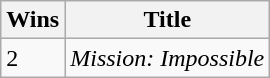<table class="wikitable">
<tr>
<th>Wins</th>
<th>Title</th>
</tr>
<tr>
<td>2</td>
<td><em>Mission: Impossible</em></td>
</tr>
</table>
